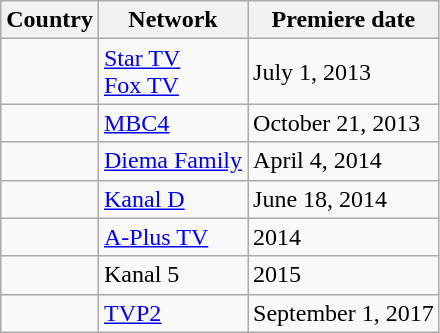<table class="wikitable">
<tr>
<th>Country</th>
<th>Network</th>
<th>Premiere date</th>
</tr>
<tr>
<td></td>
<td><a href='#'>Star TV</a><br><a href='#'>Fox TV</a></td>
<td>July 1, 2013</td>
</tr>
<tr>
<td></td>
<td><a href='#'>MBC4</a></td>
<td>October 21, 2013</td>
</tr>
<tr>
<td></td>
<td><a href='#'>Diema Family</a></td>
<td>April 4, 2014</td>
</tr>
<tr>
<td></td>
<td><a href='#'>Kanal D</a></td>
<td>June 18, 2014</td>
</tr>
<tr>
<td></td>
<td><a href='#'>A-Plus TV</a></td>
<td>2014</td>
</tr>
<tr>
<td></td>
<td>Kanal 5</td>
<td>2015</td>
</tr>
<tr>
<td></td>
<td><a href='#'>TVP2</a></td>
<td>September 1, 2017</td>
</tr>
</table>
